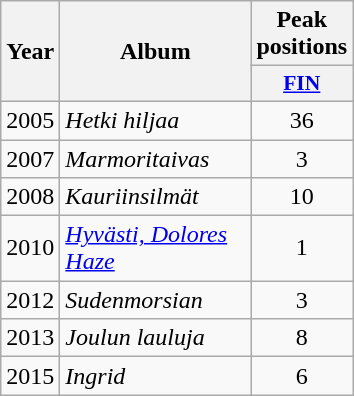<table class="wikitable">
<tr>
<th rowspan="2" style="text-align:center; width:10px;">Year</th>
<th rowspan="2" style="text-align:center; width:120px;">Album</th>
<th style="text-align:center; width:20px;">Peak positions</th>
</tr>
<tr>
<th scope="col" style="width:3em;font-size:90%;"><a href='#'>FIN</a><br></th>
</tr>
<tr>
<td style="text-align:center;">2005</td>
<td><em>Hetki hiljaa</em></td>
<td style="text-align:center;">36</td>
</tr>
<tr>
<td style="text-align:center;">2007</td>
<td><em>Marmoritaivas</em></td>
<td style="text-align:center;">3</td>
</tr>
<tr>
<td style="text-align:center;">2008</td>
<td><em>Kauriinsilmät</em></td>
<td style="text-align:center;">10</td>
</tr>
<tr>
<td style="text-align:center;">2010</td>
<td><em><a href='#'>Hyvästi, Dolores Haze</a></em></td>
<td style="text-align:center;">1</td>
</tr>
<tr>
<td style="text-align:center;">2012</td>
<td><em>Sudenmorsian</em></td>
<td style="text-align:center;">3</td>
</tr>
<tr>
<td style="text-align:center;">2013</td>
<td><em>Joulun lauluja</em></td>
<td style="text-align:center;">8</td>
</tr>
<tr>
<td style="text-align:center;">2015</td>
<td><em>Ingrid</em></td>
<td style="text-align:center;">6</td>
</tr>
</table>
